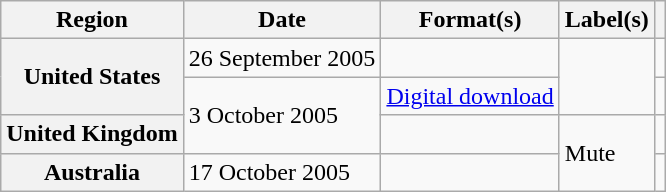<table class="wikitable plainrowheaders">
<tr>
<th scope="col">Region</th>
<th scope="col">Date</th>
<th scope="col">Format(s)</th>
<th scope="col">Label(s)</th>
<th scope="col"></th>
</tr>
<tr>
<th scope="row" rowspan="2">United States</th>
<td>26 September 2005</td>
<td></td>
<td rowspan="2"></td>
<td></td>
</tr>
<tr>
<td rowspan=2">3 October 2005</td>
<td><a href='#'>Digital download</a></td>
<td></td>
</tr>
<tr>
<th scope="row">United Kingdom</th>
<td></td>
<td rowspan="2">Mute</td>
<td></td>
</tr>
<tr>
<th scope="row">Australia</th>
<td>17 October 2005</td>
<td></td>
<td></td>
</tr>
</table>
